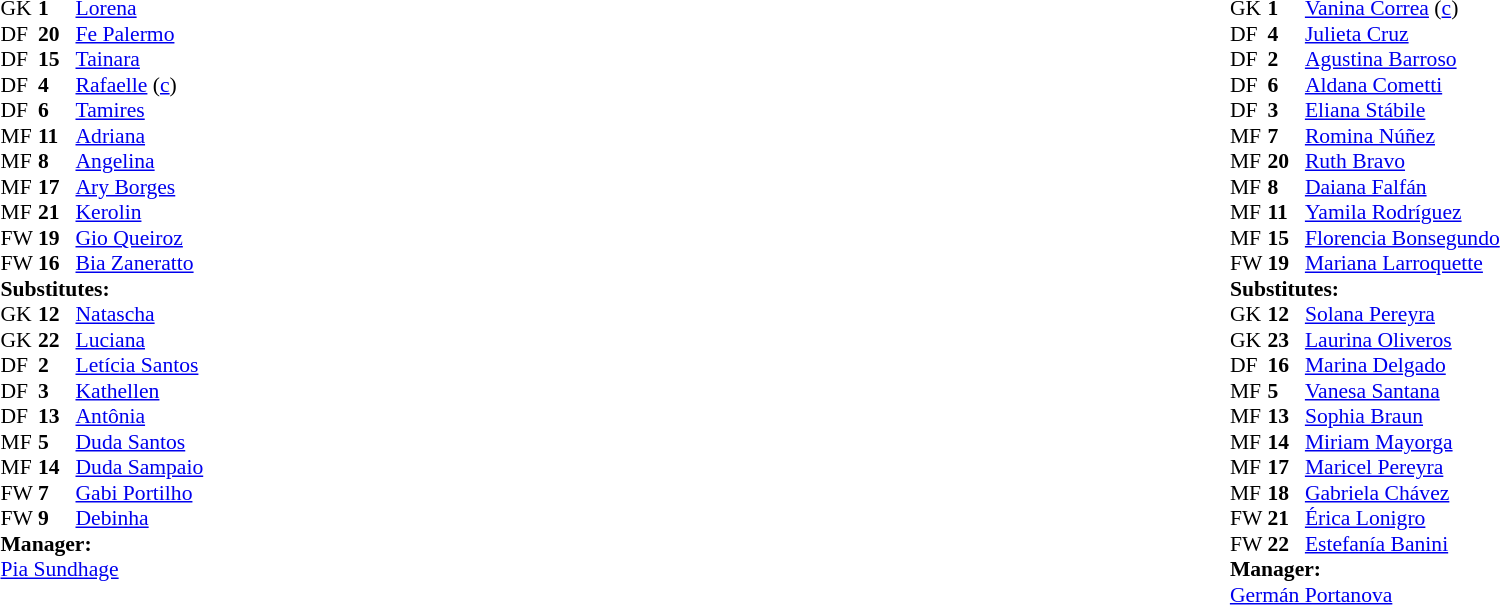<table width="100%">
<tr>
<td style="vertical-align:top; width:40%"><br><table style="font-size: 90%" cellspacing="0" cellpadding="0">
<tr>
<th width=25></th>
<th width=25></th>
</tr>
<tr>
<td>GK</td>
<td><strong>1</strong></td>
<td><a href='#'>Lorena</a></td>
</tr>
<tr>
<td>DF</td>
<td><strong>20</strong></td>
<td><a href='#'>Fe Palermo</a></td>
<td></td>
<td></td>
</tr>
<tr>
<td>DF</td>
<td><strong>15</strong></td>
<td><a href='#'>Tainara</a></td>
<td></td>
<td></td>
</tr>
<tr>
<td>DF</td>
<td><strong>4</strong></td>
<td><a href='#'>Rafaelle</a> (<a href='#'>c</a>)</td>
</tr>
<tr>
<td>DF</td>
<td><strong>6</strong></td>
<td><a href='#'>Tamires</a></td>
</tr>
<tr>
<td>MF</td>
<td><strong>11</strong></td>
<td><a href='#'>Adriana</a></td>
</tr>
<tr>
<td>MF</td>
<td><strong>8</strong></td>
<td><a href='#'>Angelina</a></td>
<td></td>
<td></td>
</tr>
<tr>
<td>MF</td>
<td><strong>17</strong></td>
<td><a href='#'>Ary Borges</a></td>
<td></td>
<td></td>
</tr>
<tr>
<td>MF</td>
<td><strong>21</strong></td>
<td><a href='#'>Kerolin</a></td>
</tr>
<tr>
<td>FW</td>
<td><strong>19</strong></td>
<td><a href='#'>Gio Queiroz</a></td>
<td></td>
<td></td>
</tr>
<tr>
<td>FW</td>
<td><strong>16</strong></td>
<td><a href='#'>Bia Zaneratto</a></td>
</tr>
<tr>
<td colspan=3><strong>Substitutes:</strong></td>
</tr>
<tr>
<td>GK</td>
<td><strong>12</strong></td>
<td><a href='#'>Natascha</a></td>
</tr>
<tr>
<td>GK</td>
<td><strong>22</strong></td>
<td><a href='#'>Luciana</a></td>
</tr>
<tr>
<td>DF</td>
<td><strong>2</strong></td>
<td><a href='#'>Letícia Santos</a></td>
<td></td>
<td></td>
</tr>
<tr>
<td>DF</td>
<td><strong>3</strong></td>
<td><a href='#'>Kathellen</a></td>
</tr>
<tr>
<td>DF</td>
<td><strong>13</strong></td>
<td><a href='#'>Antônia</a></td>
<td></td>
<td></td>
</tr>
<tr>
<td>MF</td>
<td><strong>5</strong></td>
<td><a href='#'>Duda Santos</a></td>
<td></td>
<td></td>
</tr>
<tr>
<td>MF</td>
<td><strong>14</strong></td>
<td><a href='#'>Duda Sampaio</a></td>
<td></td>
<td></td>
</tr>
<tr>
<td>FW</td>
<td><strong>7</strong></td>
<td><a href='#'>Gabi Portilho</a></td>
</tr>
<tr>
<td>FW</td>
<td><strong>9</strong></td>
<td><a href='#'>Debinha</a></td>
<td></td>
<td></td>
</tr>
<tr>
<td></td>
</tr>
<tr>
<td colspan=3><strong>Manager:</strong></td>
</tr>
<tr>
<td colspan="4"> <a href='#'>Pia Sundhage</a></td>
</tr>
</table>
</td>
<td style="vertical-align:top; width:50%"><br><table cellspacing="0" cellpadding="0" style="font-size:90%; margin:auto">
<tr>
<th width=25></th>
<th width=25></th>
</tr>
<tr>
<td>GK</td>
<td><strong>1</strong></td>
<td><a href='#'>Vanina Correa</a> (<a href='#'>c</a>)</td>
</tr>
<tr>
<td>DF</td>
<td><strong>4</strong></td>
<td><a href='#'>Julieta Cruz</a></td>
<td></td>
<td></td>
</tr>
<tr>
<td>DF</td>
<td><strong>2</strong></td>
<td><a href='#'>Agustina Barroso</a></td>
</tr>
<tr>
<td>DF</td>
<td><strong>6</strong></td>
<td><a href='#'>Aldana Cometti</a></td>
</tr>
<tr>
<td>DF</td>
<td><strong>3</strong></td>
<td><a href='#'>Eliana Stábile</a></td>
</tr>
<tr>
<td>MF</td>
<td><strong>7</strong></td>
<td><a href='#'>Romina Núñez</a></td>
<td></td>
</tr>
<tr>
<td>MF</td>
<td><strong>20</strong></td>
<td><a href='#'>Ruth Bravo</a></td>
<td></td>
<td></td>
</tr>
<tr>
<td>MF</td>
<td><strong>8</strong></td>
<td><a href='#'>Daiana Falfán</a></td>
<td></td>
<td></td>
</tr>
<tr>
<td>MF</td>
<td><strong>11</strong></td>
<td><a href='#'>Yamila Rodríguez</a></td>
<td></td>
<td></td>
</tr>
<tr>
<td>MF</td>
<td><strong>15</strong></td>
<td><a href='#'>Florencia Bonsegundo</a></td>
</tr>
<tr>
<td>FW</td>
<td><strong>19</strong></td>
<td><a href='#'>Mariana Larroquette</a></td>
<td></td>
<td></td>
</tr>
<tr>
<td colspan=3><strong>Substitutes:</strong></td>
</tr>
<tr>
<td>GK</td>
<td><strong>12</strong></td>
<td><a href='#'>Solana Pereyra</a></td>
</tr>
<tr>
<td>GK</td>
<td><strong>23</strong></td>
<td><a href='#'>Laurina Oliveros</a></td>
</tr>
<tr>
<td>DF</td>
<td><strong>16</strong></td>
<td><a href='#'>Marina Delgado</a></td>
<td></td>
<td></td>
</tr>
<tr>
<td>MF</td>
<td><strong>5</strong></td>
<td><a href='#'>Vanesa Santana</a></td>
<td></td>
<td></td>
</tr>
<tr>
<td>MF</td>
<td><strong>13</strong></td>
<td><a href='#'>Sophia Braun</a></td>
<td></td>
<td></td>
</tr>
<tr>
<td>MF</td>
<td><strong>14</strong></td>
<td><a href='#'>Miriam Mayorga</a></td>
</tr>
<tr>
<td>MF</td>
<td><strong>17</strong></td>
<td><a href='#'>Maricel Pereyra</a></td>
</tr>
<tr>
<td>MF</td>
<td><strong>18</strong></td>
<td><a href='#'>Gabriela Chávez</a></td>
</tr>
<tr>
<td>FW</td>
<td><strong>21</strong></td>
<td><a href='#'>Érica Lonigro</a></td>
<td></td>
<td></td>
</tr>
<tr>
<td>FW</td>
<td><strong>22</strong></td>
<td><a href='#'>Estefanía Banini</a></td>
<td></td>
<td></td>
</tr>
<tr>
<td colspan=3><strong>Manager:</strong></td>
</tr>
<tr>
<td colspan="4"><a href='#'>Germán Portanova</a></td>
</tr>
</table>
</td>
</tr>
</table>
